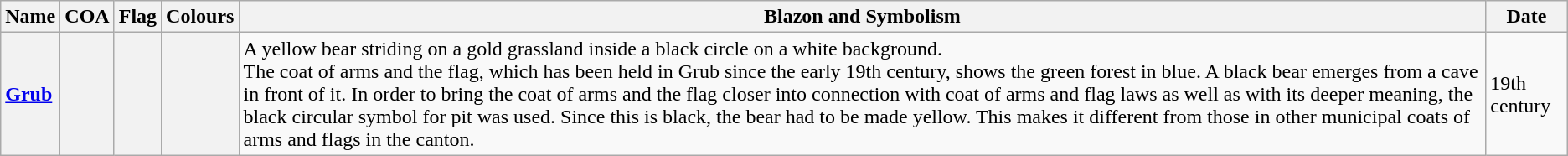<table class="sortable wikitable">
<tr>
<th scope="col">Name</th>
<th scope="col">COA</th>
<th scope="col">Flag</th>
<th scope="col">Colours</th>
<th scope="col">Blazon and Symbolism</th>
<th scope="col">Date</th>
</tr>
<tr>
<th scope="row" style="text-align: left;"><a href='#'>Grub</a></th>
<th></th>
<th></th>
<th></th>
<td>A yellow bear striding on a gold grassland inside a black circle on a white background.<br>The coat of arms and the flag, which has been held in Grub since the early 19th century, shows the green forest in blue. A black bear emerges from a cave in front of it. In order to bring the coat of arms and the flag closer into connection with coat of arms and flag laws as well as with its deeper meaning, the black circular symbol for pit was used. Since this is black, the bear had to be made yellow. This makes it different from those in other municipal coats of arms and flags in the canton.</td>
<td>19th century</td>
</tr>
</table>
